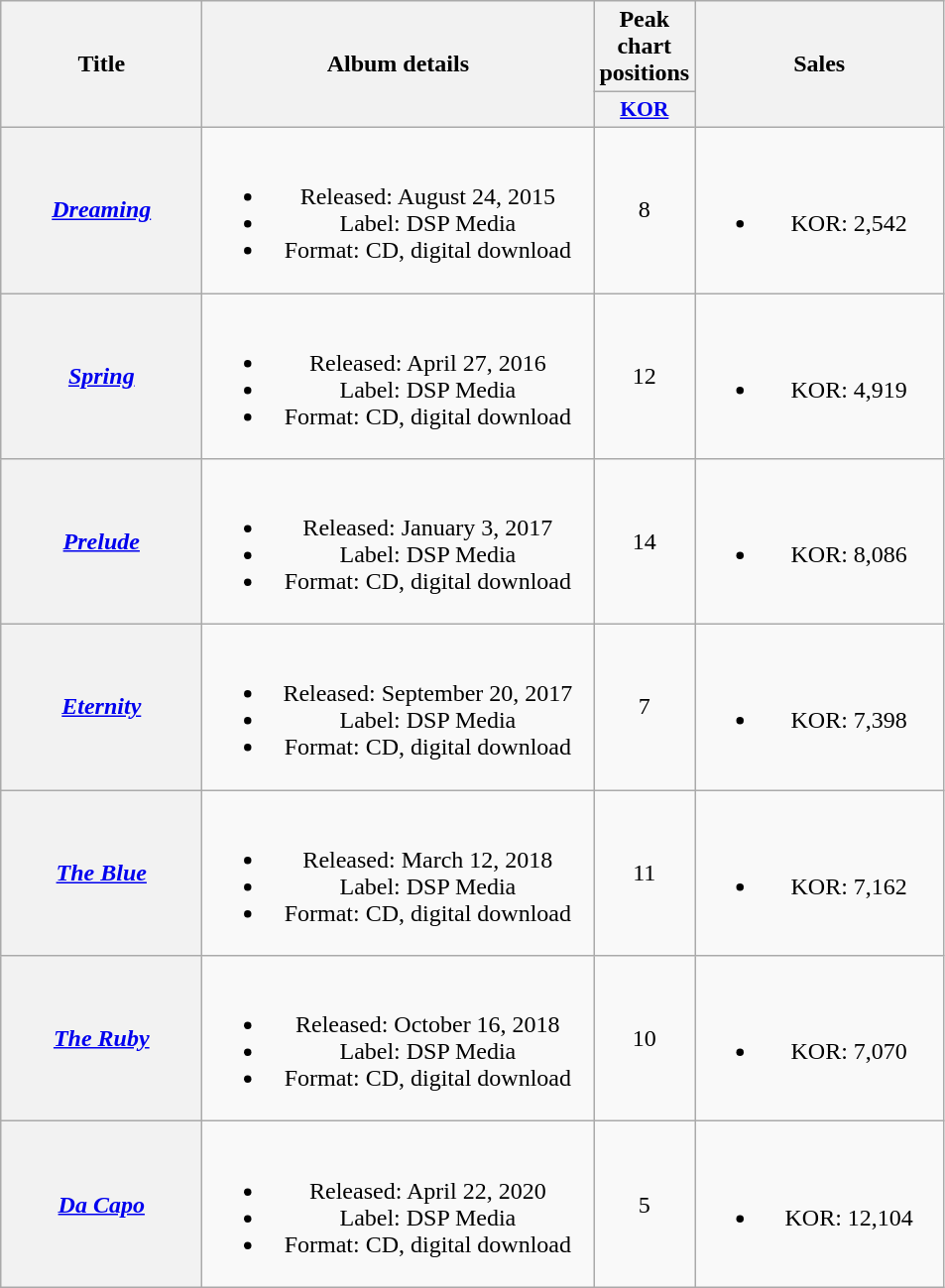<table class="wikitable plainrowheaders" style="text-align:center;">
<tr>
<th scope="col" rowspan="2" style="width:8em;">Title</th>
<th scope="col" rowspan="2" style="width:16em;">Album details</th>
<th scope="col">Peak chart positions</th>
<th scope="col" rowspan="2"rowspan="2" style="width:10em;">Sales</th>
</tr>
<tr>
<th scope="col" style="width:3em;font-size:90%;"><a href='#'>KOR</a><br></th>
</tr>
<tr>
<th scope="row"><em><a href='#'>Dreaming</a></em></th>
<td><br><ul><li>Released: August 24, 2015</li><li>Label: DSP Media</li><li>Format: CD, digital download</li></ul></td>
<td>8</td>
<td><br><ul><li>KOR: 2,542</li></ul></td>
</tr>
<tr>
<th scope="row"><em><a href='#'>Spring</a></em></th>
<td><br><ul><li>Released: April 27, 2016</li><li>Label: DSP Media</li><li>Format: CD, digital download</li></ul></td>
<td>12</td>
<td><br><ul><li>KOR: 4,919</li></ul></td>
</tr>
<tr>
<th scope="row"><em><a href='#'>Prelude</a></em></th>
<td><br><ul><li>Released: January 3, 2017</li><li>Label: DSP Media</li><li>Format: CD, digital download</li></ul></td>
<td>14</td>
<td><br><ul><li>KOR: 8,086</li></ul></td>
</tr>
<tr>
<th scope="row"><em><a href='#'>Eternity</a></em></th>
<td><br><ul><li>Released: September 20, 2017</li><li>Label: DSP Media</li><li>Format: CD, digital download</li></ul></td>
<td>7</td>
<td><br><ul><li>KOR: 7,398</li></ul></td>
</tr>
<tr>
<th scope="row"><em><a href='#'>The Blue</a></em></th>
<td><br><ul><li>Released: March 12, 2018</li><li>Label: DSP Media</li><li>Format: CD, digital download</li></ul></td>
<td>11</td>
<td><br><ul><li>KOR: 7,162</li></ul></td>
</tr>
<tr>
<th scope="row"><em><a href='#'>The Ruby</a></em></th>
<td><br><ul><li>Released: October 16, 2018</li><li>Label: DSP Media</li><li>Format: CD, digital download</li></ul></td>
<td>10</td>
<td><br><ul><li>KOR: 7,070</li></ul></td>
</tr>
<tr>
<th scope="row"><em><a href='#'>Da Capo</a></em></th>
<td><br><ul><li>Released: April 22, 2020</li><li>Label: DSP Media</li><li>Format: CD, digital download</li></ul></td>
<td>5</td>
<td><br><ul><li>KOR: 12,104</li></ul></td>
</tr>
</table>
